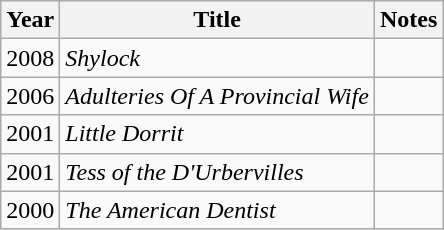<table class="wikitable">
<tr>
<th>Year</th>
<th>Title</th>
<th>Notes</th>
</tr>
<tr>
<td>2008</td>
<td><em>Shylock</em></td>
<td></td>
</tr>
<tr>
<td>2006</td>
<td><em>Adulteries Of A Provincial Wife</em></td>
<td></td>
</tr>
<tr>
<td>2001</td>
<td><em>Little Dorrit</em></td>
<td></td>
</tr>
<tr>
<td>2001</td>
<td><em>Tess of the D'Urbervilles</em></td>
<td></td>
</tr>
<tr>
<td>2000</td>
<td><em>The American Dentist</em></td>
<td></td>
</tr>
</table>
